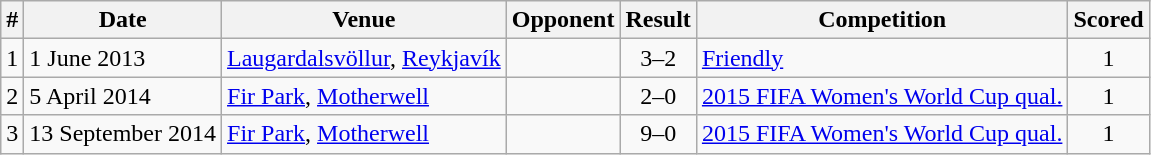<table class="wikitable">
<tr>
<th>#</th>
<th>Date</th>
<th>Venue</th>
<th>Opponent</th>
<th>Result</th>
<th>Competition</th>
<th>Scored</th>
</tr>
<tr>
<td>1</td>
<td>1 June 2013</td>
<td><a href='#'>Laugardalsvöllur</a>, <a href='#'>Reykjavík</a></td>
<td></td>
<td align="center">3–2</td>
<td><a href='#'>Friendly</a></td>
<td align="center">1</td>
</tr>
<tr>
<td>2</td>
<td>5 April 2014</td>
<td><a href='#'>Fir Park</a>, <a href='#'>Motherwell</a></td>
<td></td>
<td align="center">2–0</td>
<td><a href='#'>2015 FIFA Women's World Cup qual.</a></td>
<td align="center">1</td>
</tr>
<tr>
<td>3</td>
<td>13 September 2014</td>
<td><a href='#'>Fir Park</a>, <a href='#'>Motherwell</a></td>
<td></td>
<td align="center">9–0</td>
<td><a href='#'>2015 FIFA Women's World Cup qual.</a></td>
<td align="center">1</td>
</tr>
</table>
